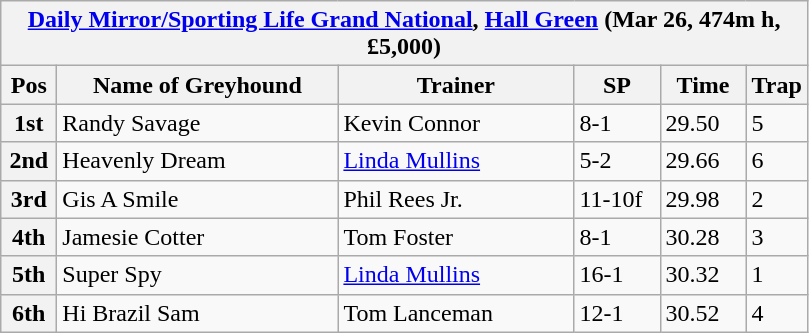<table class="wikitable">
<tr>
<th colspan="6"><a href='#'>Daily Mirror/Sporting Life Grand National</a>, <a href='#'>Hall Green</a> (Mar 26, 474m h, £5,000)</th>
</tr>
<tr>
<th width=30>Pos</th>
<th width=180>Name of Greyhound</th>
<th width=150>Trainer</th>
<th width=50>SP</th>
<th width=50>Time</th>
<th width=30>Trap</th>
</tr>
<tr>
<th>1st</th>
<td>Randy Savage</td>
<td>Kevin Connor</td>
<td>8-1</td>
<td>29.50</td>
<td>5</td>
</tr>
<tr>
<th>2nd</th>
<td>Heavenly Dream</td>
<td><a href='#'>Linda Mullins</a></td>
<td>5-2</td>
<td>29.66</td>
<td>6</td>
</tr>
<tr>
<th>3rd</th>
<td>Gis A Smile</td>
<td>Phil Rees Jr.</td>
<td>11-10f</td>
<td>29.98</td>
<td>2</td>
</tr>
<tr>
<th>4th</th>
<td>Jamesie Cotter</td>
<td>Tom Foster</td>
<td>8-1</td>
<td>30.28</td>
<td>3</td>
</tr>
<tr>
<th>5th</th>
<td>Super Spy</td>
<td><a href='#'>Linda Mullins</a></td>
<td>16-1</td>
<td>30.32</td>
<td>1</td>
</tr>
<tr>
<th>6th</th>
<td>Hi Brazil Sam</td>
<td>Tom Lanceman</td>
<td>12-1</td>
<td>30.52</td>
<td>4</td>
</tr>
</table>
